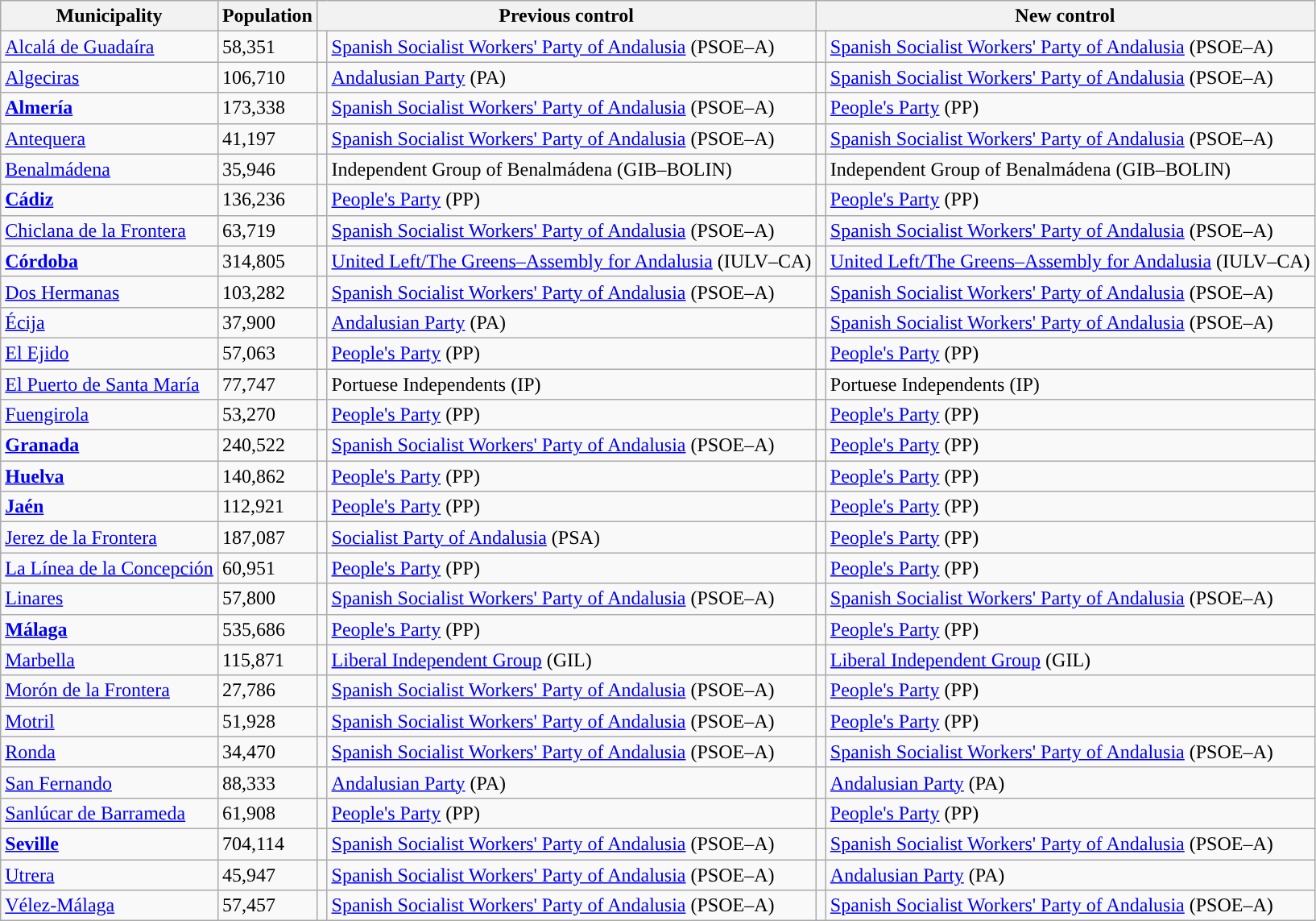<table class="wikitable sortable">
<tr>
<th>Municipality</th>
<th>Population</th>
<th colspan="2" style="width:375px;">Previous control</th>
<th colspan="2" style="width:375px;">New control</th>
</tr>
<tr>
<td><a href='#'>Alcalá de Guadaíra</a></td>
<td>58,351</td>
<td width="1" style="color:inherit;background:"></td>
<td><a href='#'>Spanish Socialist Workers' Party of Andalusia</a> (PSOE–A)</td>
<td width="1" style="color:inherit;background:"></td>
<td><a href='#'>Spanish Socialist Workers' Party of Andalusia</a> (PSOE–A)</td>
</tr>
<tr>
<td><a href='#'>Algeciras</a></td>
<td>106,710</td>
<td style="color:inherit;background:"></td>
<td><a href='#'>Andalusian Party</a> (PA)</td>
<td style="color:inherit;background:"></td>
<td><a href='#'>Spanish Socialist Workers' Party of Andalusia</a> (PSOE–A)</td>
</tr>
<tr>
<td><strong><a href='#'>Almería</a></strong></td>
<td>173,338</td>
<td style="color:inherit;background:"></td>
<td><a href='#'>Spanish Socialist Workers' Party of Andalusia</a> (PSOE–A)</td>
<td style="color:inherit;background:"></td>
<td><a href='#'>People's Party</a> (PP)</td>
</tr>
<tr>
<td><a href='#'>Antequera</a></td>
<td>41,197</td>
<td style="color:inherit;background:"></td>
<td><a href='#'>Spanish Socialist Workers' Party of Andalusia</a> (PSOE–A)</td>
<td style="color:inherit;background:"></td>
<td><a href='#'>Spanish Socialist Workers' Party of Andalusia</a> (PSOE–A)</td>
</tr>
<tr>
<td><a href='#'>Benalmádena</a></td>
<td>35,946</td>
<td style="color:inherit;background:"></td>
<td>Independent Group of Benalmádena (GIB–BOLIN)</td>
<td style="color:inherit;background:"></td>
<td>Independent Group of Benalmádena (GIB–BOLIN)</td>
</tr>
<tr>
<td><strong><a href='#'>Cádiz</a></strong></td>
<td>136,236</td>
<td style="color:inherit;background:"></td>
<td><a href='#'>People's Party</a> (PP)</td>
<td style="color:inherit;background:"></td>
<td><a href='#'>People's Party</a> (PP)</td>
</tr>
<tr>
<td><a href='#'>Chiclana de la Frontera</a></td>
<td>63,719</td>
<td style="color:inherit;background:"></td>
<td><a href='#'>Spanish Socialist Workers' Party of Andalusia</a> (PSOE–A)</td>
<td style="color:inherit;background:"></td>
<td><a href='#'>Spanish Socialist Workers' Party of Andalusia</a> (PSOE–A)</td>
</tr>
<tr>
<td><strong><a href='#'>Córdoba</a></strong></td>
<td>314,805</td>
<td style="color:inherit;background:"></td>
<td><a href='#'>United Left/The Greens–Assembly for Andalusia</a> (IULV–CA)</td>
<td style="color:inherit;background:"></td>
<td><a href='#'>United Left/The Greens–Assembly for Andalusia</a> (IULV–CA)</td>
</tr>
<tr>
<td><a href='#'>Dos Hermanas</a></td>
<td>103,282</td>
<td style="color:inherit;background:"></td>
<td><a href='#'>Spanish Socialist Workers' Party of Andalusia</a> (PSOE–A)</td>
<td style="color:inherit;background:"></td>
<td><a href='#'>Spanish Socialist Workers' Party of Andalusia</a> (PSOE–A)</td>
</tr>
<tr>
<td><a href='#'>Écija</a></td>
<td>37,900</td>
<td style="color:inherit;background:"></td>
<td><a href='#'>Andalusian Party</a> (PA)</td>
<td style="color:inherit;background:"></td>
<td><a href='#'>Spanish Socialist Workers' Party of Andalusia</a> (PSOE–A)</td>
</tr>
<tr>
<td><a href='#'>El Ejido</a></td>
<td>57,063</td>
<td style="color:inherit;background:"></td>
<td><a href='#'>People's Party</a> (PP)</td>
<td style="color:inherit;background:"></td>
<td><a href='#'>People's Party</a> (PP) </td>
</tr>
<tr>
<td><a href='#'>El Puerto de Santa María</a></td>
<td>77,747</td>
<td style="color:inherit;background:"></td>
<td>Portuese Independents (IP)</td>
<td style="color:inherit;background:"></td>
<td>Portuese Independents (IP)</td>
</tr>
<tr>
<td><a href='#'>Fuengirola</a></td>
<td>53,270</td>
<td style="color:inherit;background:"></td>
<td><a href='#'>People's Party</a> (PP)</td>
<td style="color:inherit;background:"></td>
<td><a href='#'>People's Party</a> (PP)</td>
</tr>
<tr>
<td><strong><a href='#'>Granada</a></strong></td>
<td>240,522</td>
<td style="color:inherit;background:"></td>
<td><a href='#'>Spanish Socialist Workers' Party of Andalusia</a> (PSOE–A)</td>
<td style="color:inherit;background:"></td>
<td><a href='#'>People's Party</a> (PP)</td>
</tr>
<tr>
<td><strong><a href='#'>Huelva</a></strong></td>
<td>140,862</td>
<td style="color:inherit;background:"></td>
<td><a href='#'>People's Party</a> (PP)</td>
<td style="color:inherit;background:"></td>
<td><a href='#'>People's Party</a> (PP)</td>
</tr>
<tr>
<td><strong><a href='#'>Jaén</a></strong></td>
<td>112,921</td>
<td style="color:inherit;background:"></td>
<td><a href='#'>People's Party</a> (PP)</td>
<td style="color:inherit;background:"></td>
<td><a href='#'>People's Party</a> (PP)</td>
</tr>
<tr>
<td><a href='#'>Jerez de la Frontera</a></td>
<td>187,087</td>
<td style="color:inherit;background:"></td>
<td><a href='#'>Socialist Party of Andalusia</a> (PSA)</td>
<td style="color:inherit;background:"></td>
<td><a href='#'>People's Party</a> (PP) </td>
</tr>
<tr>
<td><a href='#'>La Línea de la Concepción</a></td>
<td>60,951</td>
<td style="color:inherit;background:"></td>
<td><a href='#'>People's Party</a> (PP)</td>
<td style="color:inherit;background:"></td>
<td><a href='#'>People's Party</a> (PP)</td>
</tr>
<tr>
<td><a href='#'>Linares</a></td>
<td>57,800</td>
<td style="color:inherit;background:"></td>
<td><a href='#'>Spanish Socialist Workers' Party of Andalusia</a> (PSOE–A)</td>
<td style="color:inherit;background:"></td>
<td><a href='#'>Spanish Socialist Workers' Party of Andalusia</a> (PSOE–A)</td>
</tr>
<tr>
<td><strong><a href='#'>Málaga</a></strong></td>
<td>535,686</td>
<td style="color:inherit;background:"></td>
<td><a href='#'>People's Party</a> (PP)</td>
<td style="color:inherit;background:"></td>
<td><a href='#'>People's Party</a> (PP)</td>
</tr>
<tr>
<td><a href='#'>Marbella</a></td>
<td>115,871</td>
<td style="color:inherit;background:"></td>
<td><a href='#'>Liberal Independent Group</a> (GIL)</td>
<td style="color:inherit;background:"></td>
<td><a href='#'>Liberal Independent Group</a> (GIL)</td>
</tr>
<tr>
<td><a href='#'>Morón de la Frontera</a></td>
<td>27,786</td>
<td style="color:inherit;background:"></td>
<td><a href='#'>Spanish Socialist Workers' Party of Andalusia</a> (PSOE–A)</td>
<td style="color:inherit;background:"></td>
<td><a href='#'>People's Party</a> (PP)</td>
</tr>
<tr>
<td><a href='#'>Motril</a></td>
<td>51,928</td>
<td style="color:inherit;background:"></td>
<td><a href='#'>Spanish Socialist Workers' Party of Andalusia</a> (PSOE–A)</td>
<td style="color:inherit;background:"></td>
<td><a href='#'>People's Party</a> (PP) </td>
</tr>
<tr>
<td><a href='#'>Ronda</a></td>
<td>34,470</td>
<td style="color:inherit;background:"></td>
<td><a href='#'>Spanish Socialist Workers' Party of Andalusia</a> (PSOE–A)</td>
<td style="color:inherit;background:"></td>
<td><a href='#'>Spanish Socialist Workers' Party of Andalusia</a> (PSOE–A)</td>
</tr>
<tr>
<td><a href='#'>San Fernando</a></td>
<td>88,333</td>
<td style="color:inherit;background:"></td>
<td><a href='#'>Andalusian Party</a> (PA)</td>
<td style="color:inherit;background:"></td>
<td><a href='#'>Andalusian Party</a> (PA)</td>
</tr>
<tr>
<td><a href='#'>Sanlúcar de Barrameda</a></td>
<td>61,908</td>
<td style="color:inherit;background:"></td>
<td><a href='#'>People's Party</a> (PP)</td>
<td style="color:inherit;background:"></td>
<td><a href='#'>People's Party</a> (PP)</td>
</tr>
<tr>
<td><strong><a href='#'>Seville</a></strong></td>
<td>704,114</td>
<td style="color:inherit;background:"></td>
<td><a href='#'>Spanish Socialist Workers' Party of Andalusia</a> (PSOE–A)</td>
<td style="color:inherit;background:"></td>
<td><a href='#'>Spanish Socialist Workers' Party of Andalusia</a> (PSOE–A)</td>
</tr>
<tr>
<td><a href='#'>Utrera</a></td>
<td>45,947</td>
<td style="color:inherit;background:"></td>
<td><a href='#'>Spanish Socialist Workers' Party of Andalusia</a> (PSOE–A)</td>
<td style="color:inherit;background:"></td>
<td><a href='#'>Andalusian Party</a> (PA)</td>
</tr>
<tr>
<td><a href='#'>Vélez-Málaga</a></td>
<td>57,457</td>
<td style="color:inherit;background:"></td>
<td><a href='#'>Spanish Socialist Workers' Party of Andalusia</a> (PSOE–A)</td>
<td style="color:inherit;background:"></td>
<td><a href='#'>Spanish Socialist Workers' Party of Andalusia</a> (PSOE–A)</td>
</tr>
</table>
